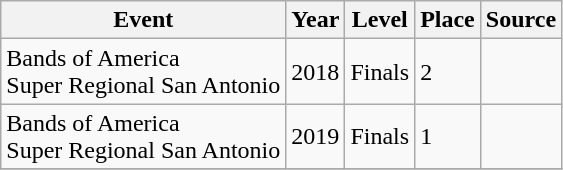<table class="wikitable defaultcenter col1left">
<tr>
<th>Event</th>
<th>Year</th>
<th>Level</th>
<th>Place</th>
<th>Source</th>
</tr>
<tr>
<td>Bands of America<br>Super Regional San Antonio</td>
<td>2018</td>
<td>Finals</td>
<td>2</td>
<td></td>
</tr>
<tr>
<td>Bands of America<br>Super Regional San Antonio</td>
<td>2019</td>
<td>Finals</td>
<td>1 </td>
<td></td>
</tr>
<tr>
</tr>
</table>
